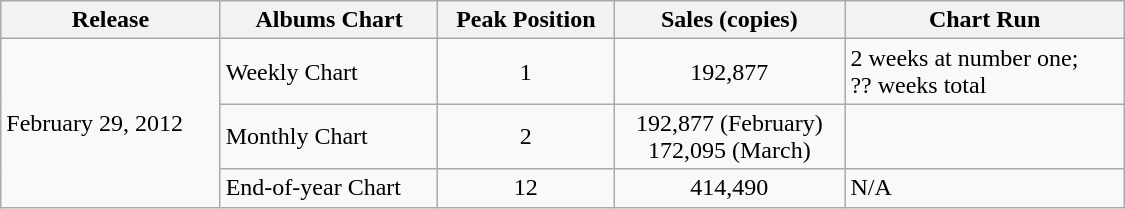<table class="wikitable" style="width:750px;">
<tr>
<th>Release</th>
<th>Albums Chart</th>
<th>Peak Position</th>
<th>Sales (copies)</th>
<th>Chart Run</th>
</tr>
<tr>
<td rowspan="3">February 29, 2012</td>
<td>Weekly Chart</td>
<td style="text-align:center;">1</td>
<td style="text-align:center;">192,877</td>
<td style="text-align:left;">2 weeks at number one;<br> ?? weeks total</td>
</tr>
<tr>
<td>Monthly Chart</td>
<td style="text-align:center;">2</td>
<td style="text-align:center;">192,877 (February)<br>172,095 (March)</td>
<td style="text-align:left;"></td>
</tr>
<tr>
<td>End-of-year Chart</td>
<td style="text-align:center;">12</td>
<td style="text-align:center;">414,490</td>
<td style="text-align:left;">N/A</td>
</tr>
</table>
